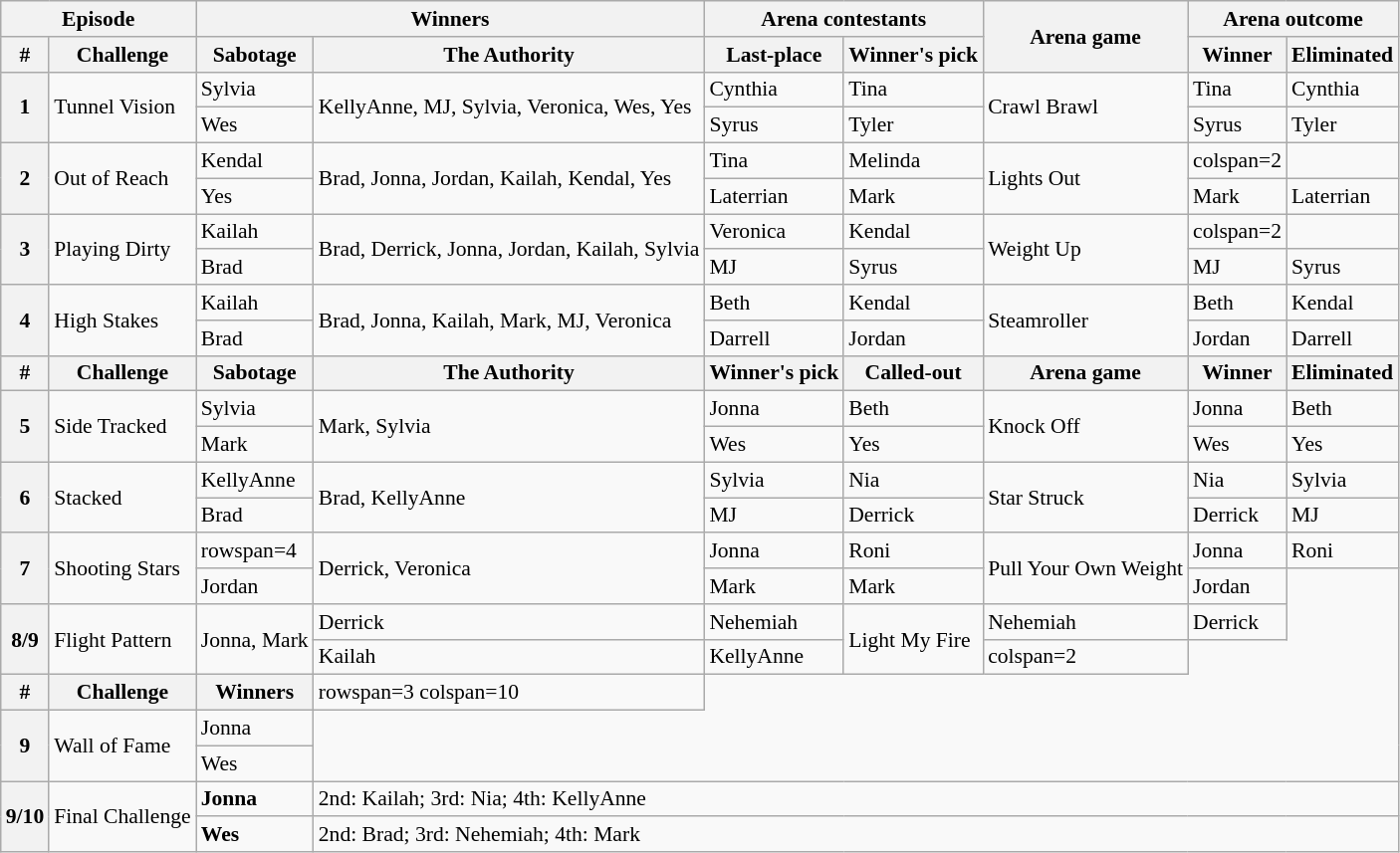<table class="wikitable" style="font-size:90%; white-space:nowrap">
<tr>
<th colspan=2>Episode</th>
<th colspan=2>Winners</th>
<th colspan=2>Arena contestants</th>
<th rowspan=2>Arena game</th>
<th colspan=2>Arena outcome</th>
</tr>
<tr>
<th>#</th>
<th>Challenge</th>
<th>Sabotage</th>
<th>The Authority</th>
<th>Last-place</th>
<th>Winner's pick</th>
<th>Winner</th>
<th>Eliminated</th>
</tr>
<tr>
<th rowspan=2>1</th>
<td rowspan=2>Tunnel Vision</td>
<td>Sylvia</td>
<td rowspan=2>KellyAnne, MJ, Sylvia, Veronica, Wes, Yes</td>
<td>Cynthia</td>
<td>Tina</td>
<td rowspan=2>Crawl Brawl</td>
<td>Tina</td>
<td>Cynthia</td>
</tr>
<tr>
<td>Wes</td>
<td>Syrus</td>
<td>Tyler</td>
<td>Syrus</td>
<td>Tyler</td>
</tr>
<tr>
<th rowspan=2>2</th>
<td rowspan=2>Out of Reach</td>
<td>Kendal</td>
<td rowspan=2>Brad, Jonna, Jordan, Kailah, Kendal, Yes</td>
<td>Tina</td>
<td>Melinda</td>
<td rowspan=2>Lights Out</td>
<td>colspan=2 </td>
</tr>
<tr>
<td>Yes</td>
<td>Laterrian</td>
<td>Mark</td>
<td>Mark</td>
<td>Laterrian</td>
</tr>
<tr>
<th rowspan=2>3</th>
<td rowspan=2>Playing Dirty</td>
<td>Kailah</td>
<td rowspan=2>Brad, Derrick, Jonna, Jordan, Kailah, Sylvia</td>
<td>Veronica</td>
<td>Kendal</td>
<td rowspan=2>Weight Up</td>
<td>colspan=2 </td>
</tr>
<tr>
<td>Brad</td>
<td>MJ</td>
<td>Syrus</td>
<td>MJ</td>
<td>Syrus</td>
</tr>
<tr>
<th rowspan=2>4</th>
<td rowspan=2>High Stakes</td>
<td>Kailah</td>
<td rowspan=2>Brad, Jonna, Kailah, Mark, MJ, Veronica</td>
<td>Beth</td>
<td>Kendal</td>
<td rowspan=2>Steamroller</td>
<td>Beth</td>
<td>Kendal</td>
</tr>
<tr>
<td>Brad</td>
<td>Darrell</td>
<td>Jordan</td>
<td>Jordan</td>
<td>Darrell</td>
</tr>
<tr>
<th>#</th>
<th>Challenge</th>
<th>Sabotage</th>
<th>The Authority</th>
<th>Winner's pick</th>
<th>Called-out</th>
<th>Arena game</th>
<th>Winner</th>
<th>Eliminated</th>
</tr>
<tr>
<th rowspan=2>5</th>
<td rowspan=2>Side Tracked</td>
<td>Sylvia</td>
<td rowspan=2>Mark, Sylvia</td>
<td>Jonna</td>
<td>Beth</td>
<td rowspan=2>Knock Off</td>
<td>Jonna</td>
<td>Beth</td>
</tr>
<tr>
<td>Mark</td>
<td>Wes</td>
<td>Yes</td>
<td>Wes</td>
<td>Yes</td>
</tr>
<tr>
<th rowspan=2>6</th>
<td rowspan=2>Stacked</td>
<td>KellyAnne</td>
<td rowspan=2>Brad, KellyAnne</td>
<td>Sylvia</td>
<td>Nia</td>
<td rowspan=2>Star Struck</td>
<td>Nia</td>
<td>Sylvia</td>
</tr>
<tr>
<td>Brad</td>
<td>MJ</td>
<td>Derrick</td>
<td>Derrick</td>
<td>MJ</td>
</tr>
<tr>
<th rowspan=2>7</th>
<td rowspan=2>Shooting Stars</td>
<td>rowspan=4 </td>
<td rowspan=2>Derrick, Veronica</td>
<td>Jonna</td>
<td>Roni</td>
<td rowspan=2>Pull Your Own Weight</td>
<td>Jonna</td>
<td>Roni</td>
</tr>
<tr>
<td>Jordan</td>
<td>Mark</td>
<td>Mark</td>
<td>Jordan</td>
</tr>
<tr>
<th rowspan=2>8/9</th>
<td rowspan=2>Flight Pattern</td>
<td rowspan=2>Jonna, Mark</td>
<td>Derrick</td>
<td>Nehemiah</td>
<td rowspan=2>Light My Fire</td>
<td>Nehemiah</td>
<td>Derrick</td>
</tr>
<tr>
<td>Kailah</td>
<td>KellyAnne</td>
<td>colspan=2 </td>
</tr>
<tr>
<th>#</th>
<th>Challenge</th>
<th>Winners</th>
<td>rowspan=3 colspan=10 </td>
</tr>
<tr>
<th rowspan="2">9</th>
<td rowspan=2>Wall of Fame</td>
<td>Jonna</td>
</tr>
<tr>
<td>Wes</td>
</tr>
<tr>
<th rowspan="2">9/10</th>
<td rowspan="2">Final Challenge</td>
<td><strong>Jonna</strong></td>
<td colspan="6">2nd: Kailah; 3rd: Nia; 4th: KellyAnne</td>
</tr>
<tr>
<td><strong>Wes</strong></td>
<td colspan="6">2nd: Brad; 3rd: Nehemiah; 4th: Mark</td>
</tr>
</table>
